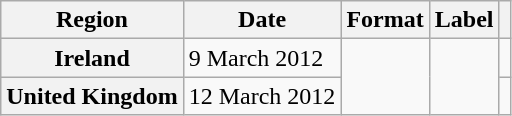<table class="wikitable plainrowheaders">
<tr>
<th scope="col">Region</th>
<th scope="col">Date</th>
<th scope="col">Format</th>
<th scope="col">Label</th>
<th scope="col"></th>
</tr>
<tr>
<th scope="row">Ireland</th>
<td>9 March 2012</td>
<td rowspan="2"></td>
<td rowspan="2"></td>
<td align="center"></td>
</tr>
<tr>
<th scope="row">United Kingdom</th>
<td>12 March 2012</td>
<td align="center"></td>
</tr>
</table>
